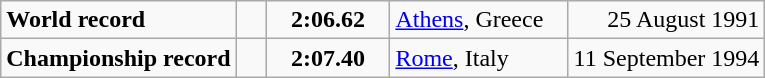<table class="wikitable">
<tr>
<td><strong>World record</strong></td>
<td style="padding-right:1em"></td>
<td style="text-align:center;padding-left:1em; padding-right:1em;"><strong>2:06.62</strong></td>
<td style="padding-right:1em"><a href='#'>Athens</a>, Greece</td>
<td align=right>25 August 1991</td>
</tr>
<tr>
<td><strong>Championship record</strong></td>
<td style="padding-right:1em"></td>
<td style="text-align:center;padding-left:1em; padding-right:1em;"><strong>2:07.40</strong></td>
<td style="padding-right:1em"><a href='#'>Rome</a>, Italy</td>
<td align=right>11 September 1994</td>
</tr>
</table>
